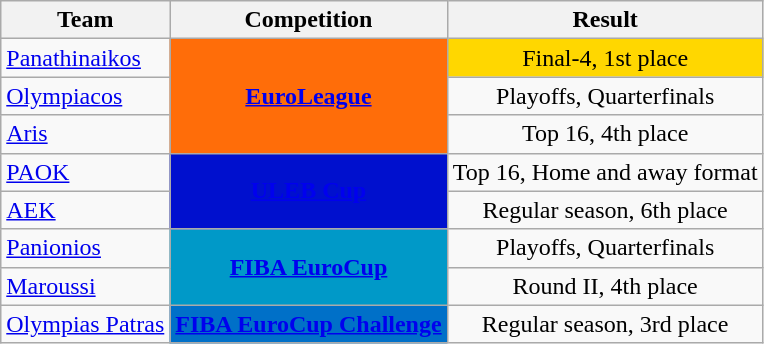<table class="wikitable sortable">
<tr>
<th>Team</th>
<th>Competition</th>
<th>Result</th>
</tr>
<tr>
<td><a href='#'>Panathinaikos</a></td>
<td rowspan="3" style="background:#ff6d09;color:#ffffff;text-align:center"><strong><a href='#'><span>EuroLeague</span></a></strong></td>
<td style="background:#FFD700;text-align:center">Final-4, 1st place</td>
</tr>
<tr>
<td><a href='#'>Olympiacos</a></td>
<td style="text-align:center">Playoffs, Quarterfinals</td>
</tr>
<tr>
<td><a href='#'>Aris</a></td>
<td style="text-align:center">Top 16, 4th place</td>
</tr>
<tr>
<td><a href='#'>PAOK</a></td>
<td rowspan="2" style="background-color:#0010CE;color:white;text-align:center"><strong><a href='#'><span>ULEB Cup</span></a></strong></td>
<td style="text-align:center">Top 16, Home and away format</td>
</tr>
<tr>
<td><a href='#'>AEK</a></td>
<td style="text-align:center">Regular season, 6th place</td>
</tr>
<tr>
<td><a href='#'>Panionios</a></td>
<td rowspan="2" style="background-color:#0099C8;color:white;text-align:center"><strong><a href='#'><span>FIBA EuroCup</span></a></strong></td>
<td style="text-align:center">Playoffs, Quarterfinals</td>
</tr>
<tr>
<td><a href='#'>Maroussi</a></td>
<td style="text-align:center">Round II, 4th place</td>
</tr>
<tr>
<td><a href='#'>Olympias Patras</a></td>
<td rowspan="1" style="background-color:#0070C8;color:white;text-align:center"><strong><a href='#'><span>FIBA EuroCup Challenge</span></a></strong></td>
<td style="text-align:center">Regular season, 3rd place</td>
</tr>
</table>
